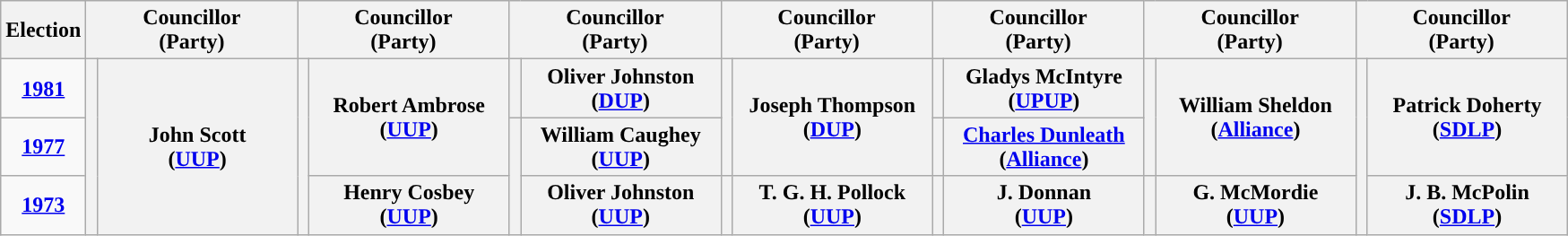<table class="wikitable" style="text-align:center">
<tr>
<th scope="col" width="50">Election</th>
<th scope="col" width="150" colspan = "2">Councillor<br> (Party)</th>
<th scope="col" width="150" colspan = "2">Councillor<br> (Party)</th>
<th scope="col" width="150" colspan = "2">Councillor<br> (Party)</th>
<th scope="col" width="150" colspan = "2">Councillor<br> (Party)</th>
<th scope="col" width="150" colspan = "2">Councillor<br> (Party)</th>
<th scope="col" width="150" colspan = "2">Councillor<br> (Party)</th>
<th scope="col" width="150" colspan = "2">Councillor<br> (Party)</th>
</tr>
<tr>
<td><strong><a href='#'>1981</a></strong></td>
<th rowspan="3" width="1" style="background-color: "></th>
<th rowspan = "3">John Scott <br> (<a href='#'>UUP</a>)</th>
<th rowspan="3" width="1" style="background-color: "></th>
<th rowspan = "2">Robert Ambrose <br> (<a href='#'>UUP</a>)</th>
<th rowspan="1" width="1" style="background-color: "></th>
<th rowspan = "1">Oliver Johnston <br> (<a href='#'>DUP</a>)</th>
<th rowspan="2" width="1" style="background-color: "></th>
<th rowspan = "2">Joseph Thompson <br> (<a href='#'>DUP</a>)</th>
<th rowspan="1" width="1" style="background-color: "></th>
<th rowspan = "1">Gladys McIntyre <br> (<a href='#'>UPUP</a>)</th>
<th rowspan="2" width="1" style="background-color: "></th>
<th rowspan = "2">William Sheldon <br> (<a href='#'>Alliance</a>)</th>
<th rowspan="3" width="1" style="background-color: "></th>
<th rowspan = "2">Patrick Doherty <br> (<a href='#'>SDLP</a>)</th>
</tr>
<tr>
<td><strong><a href='#'>1977</a></strong></td>
<th rowspan="2" width="1" style="background-color: "></th>
<th rowspan = "1">William Caughey <br> (<a href='#'>UUP</a>)</th>
<th rowspan="1" width="1" style="background-color: "></th>
<th rowspan = "1"><a href='#'>Charles Dunleath</a> <br> (<a href='#'>Alliance</a>)</th>
</tr>
<tr>
<td><strong><a href='#'>1973</a></strong></td>
<th rowspan = "1">Henry Cosbey <br> (<a href='#'>UUP</a>)</th>
<th rowspan = "1">Oliver Johnston <br> (<a href='#'>UUP</a>)</th>
<th rowspan="1" width="1" style="background-color: "></th>
<th rowspan = "1">T. G. H. Pollock <br> (<a href='#'>UUP</a>)</th>
<th rowspan="1" width="1" style="background-color: "></th>
<th rowspan = "1">J. Donnan <br> (<a href='#'>UUP</a>)</th>
<th rowspan="1" width="1" style="background-color: "></th>
<th rowspan = "1">G. McMordie <br> (<a href='#'>UUP</a>)</th>
<th rowspan = "1">J. B. McPolin <br> (<a href='#'>SDLP</a>)</th>
</tr>
</table>
